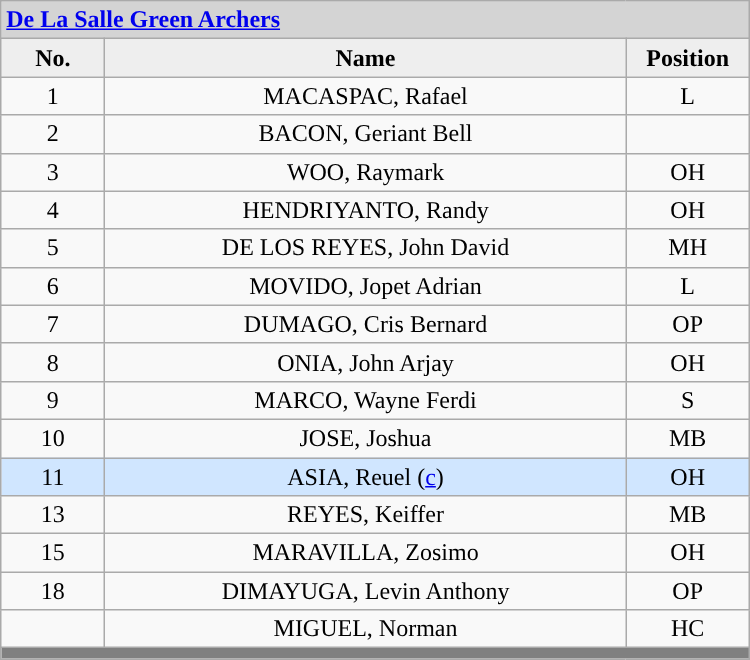<table class='wikitable mw-collapsible mw-collapsed' style="text-align: center; width: 500px; border: none">
<tr>
<th style="background:#D4D4D4; text-align:left;" colspan=3><a href='#'>De La Salle Green Archers</a></th>
</tr>
<tr style="background:#EEEEEE; font-weight:bold;">
<td width=10%>No.</td>
<td width=50%>Name</td>
<td width=10%>Position</td>
</tr>
<tr>
<td align=center>1</td>
<td>MACASPAC, Rafael</td>
<td align=center>L</td>
</tr>
<tr>
<td align=center>2</td>
<td>BACON, Geriant Bell</td>
<td align=center></td>
</tr>
<tr>
<td align=center>3</td>
<td>WOO, Raymark</td>
<td align=center>OH</td>
</tr>
<tr>
<td align=center>4</td>
<td>HENDRIYANTO, Randy</td>
<td align=center>OH</td>
</tr>
<tr>
<td align=center>5</td>
<td>DE LOS REYES, John David</td>
<td align=center>MH</td>
</tr>
<tr>
<td align=center>6</td>
<td>MOVIDO, Jopet Adrian</td>
<td align=center>L</td>
</tr>
<tr>
<td align=center>7</td>
<td>DUMAGO, Cris Bernard</td>
<td align=center>OP</td>
</tr>
<tr>
<td align=center>8</td>
<td>ONIA, John Arjay</td>
<td align=center>OH</td>
</tr>
<tr>
<td align=center>9</td>
<td>MARCO, Wayne Ferdi</td>
<td align=center>S</td>
</tr>
<tr>
<td align=center>10</td>
<td>JOSE, Joshua</td>
<td align=center>MB</td>
</tr>
<tr style="background: #D0E6FF">
<td align=center>11</td>
<td>ASIA, Reuel (<a href='#'>c</a>)</td>
<td align=center>OH</td>
</tr>
<tr>
<td align=center>13</td>
<td>REYES, Keiffer</td>
<td align=center>MB</td>
</tr>
<tr>
<td align=center>15</td>
<td>MARAVILLA, Zosimo</td>
<td align=center>OH</td>
</tr>
<tr>
<td align=center>18</td>
<td>DIMAYUGA, Levin Anthony</td>
<td align=center>OP</td>
</tr>
<tr>
<td align=center></td>
<td>MIGUEL, Norman</td>
<td align=center>HC</td>
</tr>
<tr>
<th style='background: grey;' colspan=3></th>
</tr>
</table>
